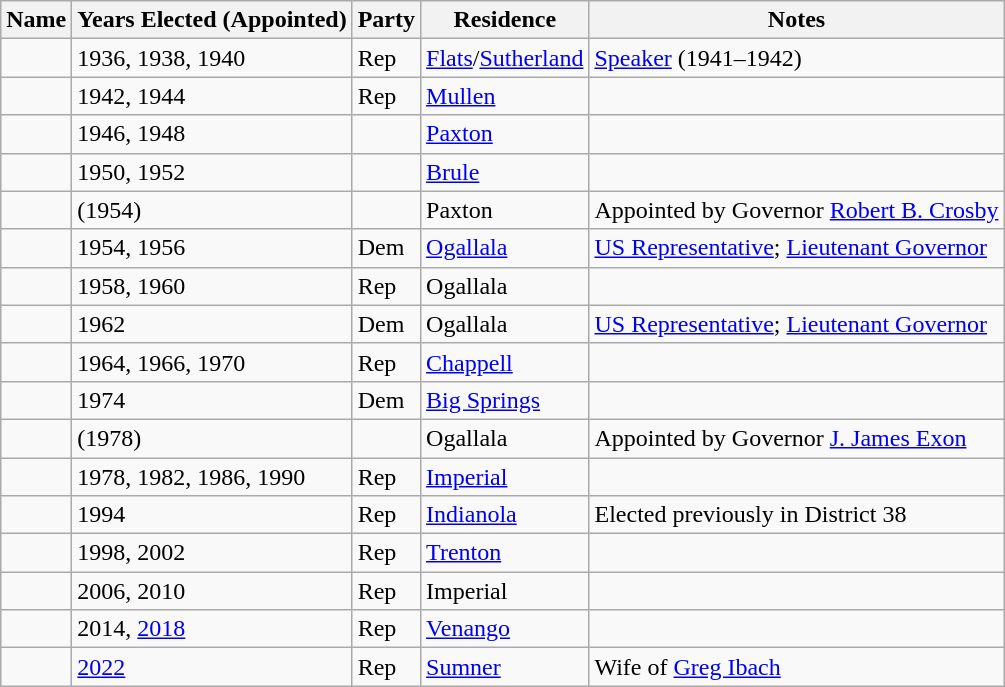<table class="wikitable sortable">
<tr>
<th>Name</th>
<th>Years Elected (Appointed)</th>
<th>Party</th>
<th>Residence</th>
<th>Notes</th>
</tr>
<tr>
<td></td>
<td>1936, 1938, 1940</td>
<td>Rep</td>
<td><a href='#'>Flats</a>/<a href='#'>Sutherland</a></td>
<td><a href='#'>Speaker</a> (1941–1942)</td>
</tr>
<tr>
<td></td>
<td>1942, 1944</td>
<td>Rep</td>
<td><a href='#'>Mullen</a></td>
<td></td>
</tr>
<tr>
<td></td>
<td>1946, 1948</td>
<td></td>
<td><a href='#'>Paxton</a></td>
<td></td>
</tr>
<tr>
<td></td>
<td>1950, 1952</td>
<td></td>
<td><a href='#'>Brule</a></td>
<td></td>
</tr>
<tr>
<td></td>
<td>(1954)</td>
<td></td>
<td>Paxton</td>
<td>Appointed by Governor <a href='#'>Robert B. Crosby</a></td>
</tr>
<tr>
<td></td>
<td>1954, 1956</td>
<td>Dem</td>
<td><a href='#'>Ogallala</a></td>
<td><a href='#'>US Representative</a>; <a href='#'>Lieutenant Governor</a></td>
</tr>
<tr>
<td></td>
<td>1958, 1960</td>
<td>Rep</td>
<td>Ogallala</td>
<td></td>
</tr>
<tr>
<td></td>
<td>1962</td>
<td>Dem</td>
<td>Ogallala</td>
<td><a href='#'>US Representative</a>; <a href='#'>Lieutenant Governor</a></td>
</tr>
<tr>
<td></td>
<td>1964, 1966, 1970</td>
<td>Rep</td>
<td><a href='#'>Chappell</a></td>
<td></td>
</tr>
<tr>
<td></td>
<td>1974</td>
<td>Dem</td>
<td><a href='#'>Big Springs</a></td>
<td></td>
</tr>
<tr>
<td></td>
<td>(1978)</td>
<td></td>
<td>Ogallala</td>
<td>Appointed by Governor <a href='#'>J. James Exon</a></td>
</tr>
<tr>
<td></td>
<td>1978, 1982, 1986, 1990</td>
<td>Rep</td>
<td><a href='#'>Imperial</a></td>
<td></td>
</tr>
<tr>
<td></td>
<td>1994</td>
<td>Rep</td>
<td><a href='#'>Indianola</a></td>
<td>Elected previously in District 38</td>
</tr>
<tr>
<td></td>
<td>1998, 2002</td>
<td>Rep</td>
<td><a href='#'>Trenton</a></td>
<td></td>
</tr>
<tr>
<td></td>
<td>2006, 2010</td>
<td>Rep</td>
<td>Imperial</td>
<td></td>
</tr>
<tr>
<td></td>
<td>2014, <a href='#'>2018</a></td>
<td>Rep</td>
<td><a href='#'>Venango</a></td>
<td></td>
</tr>
<tr>
<td></td>
<td><a href='#'>2022</a></td>
<td>Rep</td>
<td><a href='#'>Sumner</a></td>
<td>Wife of <a href='#'>Greg Ibach</a></td>
</tr>
</table>
